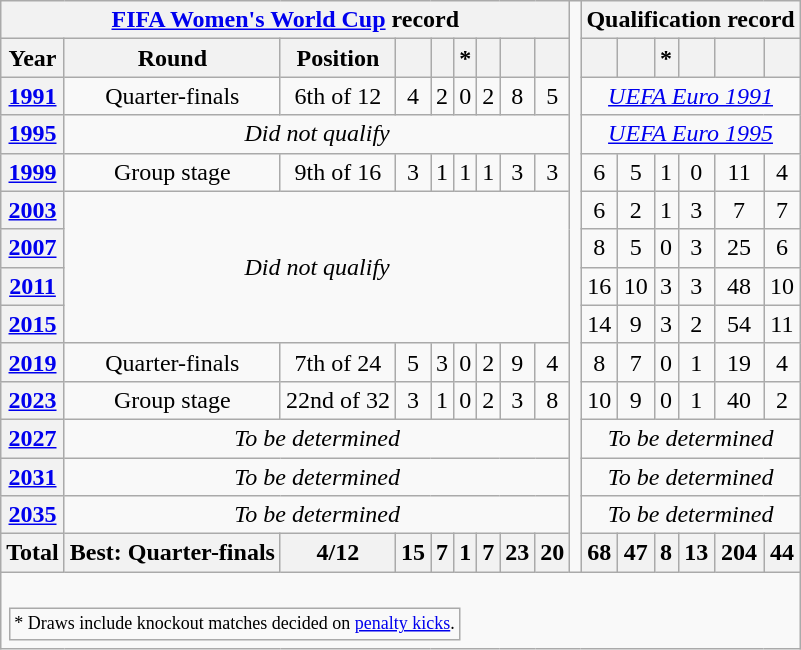<table class="wikitable" style="text-align: center;">
<tr>
<th colspan="9"><a href='#'>FIFA Women's World Cup</a> record</th>
<td rowspan=15></td>
<th colspan=6>Qualification record</th>
</tr>
<tr>
<th>Year</th>
<th>Round</th>
<th>Position</th>
<th></th>
<th></th>
<th>*</th>
<th></th>
<th></th>
<th></th>
<th></th>
<th></th>
<th>*</th>
<th></th>
<th></th>
<th></th>
</tr>
<tr>
<th> <a href='#'>1991</a></th>
<td>Quarter-finals</td>
<td>6th of 12</td>
<td>4</td>
<td>2</td>
<td>0</td>
<td>2</td>
<td>8</td>
<td>5</td>
<td colspan=6><a href='#'><em>UEFA Euro 1991</em></a></td>
</tr>
<tr>
<th> <a href='#'>1995</a></th>
<td colspan="8"><em>Did not qualify</em></td>
<td colspan=6><a href='#'><em>UEFA Euro 1995</em></a></td>
</tr>
<tr>
<th> <a href='#'>1999</a></th>
<td>Group stage</td>
<td>9th of 16</td>
<td>3</td>
<td>1</td>
<td>1</td>
<td>1</td>
<td>3</td>
<td>3</td>
<td>6</td>
<td>5</td>
<td>1</td>
<td>0</td>
<td>11</td>
<td>4</td>
</tr>
<tr>
<th> <a href='#'>2003</a></th>
<td colspan="8" rowspan="4"><em>Did not qualify</em></td>
<td>6</td>
<td>2</td>
<td>1</td>
<td>3</td>
<td>7</td>
<td>7</td>
</tr>
<tr>
<th> <a href='#'>2007</a></th>
<td>8</td>
<td>5</td>
<td>0</td>
<td>3</td>
<td>25</td>
<td>6</td>
</tr>
<tr>
<th> <a href='#'>2011</a></th>
<td>16</td>
<td>10</td>
<td>3</td>
<td>3</td>
<td>48</td>
<td>10</td>
</tr>
<tr>
<th> <a href='#'>2015</a></th>
<td>14</td>
<td>9</td>
<td>3</td>
<td>2</td>
<td>54</td>
<td>11</td>
</tr>
<tr>
<th> <a href='#'>2019</a></th>
<td>Quarter-finals</td>
<td>7th of 24</td>
<td>5</td>
<td>3</td>
<td>0</td>
<td>2</td>
<td>9</td>
<td>4</td>
<td>8</td>
<td>7</td>
<td>0</td>
<td>1</td>
<td>19</td>
<td>4</td>
</tr>
<tr>
<th> <a href='#'>2023</a></th>
<td>Group stage</td>
<td>22nd of 32</td>
<td>3</td>
<td>1</td>
<td>0</td>
<td>2</td>
<td>3</td>
<td>8</td>
<td>10</td>
<td>9</td>
<td>0</td>
<td>1</td>
<td>40</td>
<td>2</td>
</tr>
<tr>
<th> <a href='#'>2027</a></th>
<td colspan="8"><em>To be determined</em></td>
<td colspan=6><em>To be determined</em></td>
</tr>
<tr>
<th> <a href='#'>2031</a></th>
<td colspan="8"><em>To be determined</em></td>
<td colspan=6><em>To be determined</em></td>
</tr>
<tr>
<th> <a href='#'>2035</a></th>
<td colspan="8"><em>To be determined</em></td>
<td colspan=6><em>To be determined</em></td>
</tr>
<tr>
<th>Total</th>
<th>Best: Quarter-finals</th>
<th>4/12</th>
<th>15</th>
<th>7</th>
<th>1</th>
<th>7</th>
<th>23</th>
<th>20</th>
<th>68</th>
<th>47</th>
<th>8</th>
<th>13</th>
<th>204</th>
<th>44</th>
</tr>
<tr>
<td colspan="16"><br><table>
<tr>
<td style="font-size:12px">* Draws include knockout matches decided on <a href='#'>penalty kicks</a>.</td>
</tr>
</table>
</td>
</tr>
</table>
